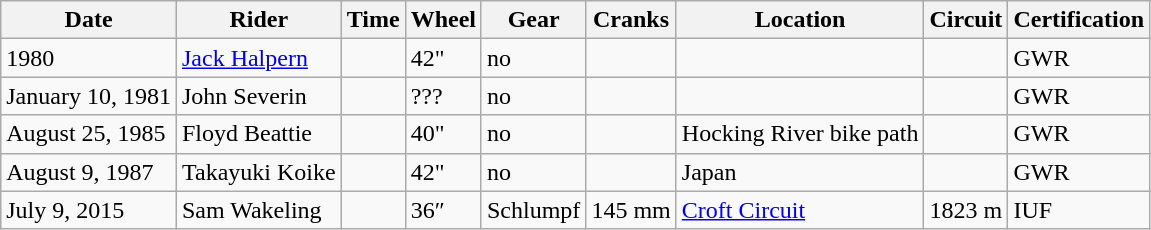<table class="wikitable">
<tr>
<th>Date</th>
<th>Rider</th>
<th>Time</th>
<th>Wheel</th>
<th>Gear</th>
<th>Cranks</th>
<th>Location</th>
<th>Circuit</th>
<th>Certification</th>
</tr>
<tr>
<td>1980</td>
<td> <a href='#'>Jack Halpern</a></td>
<td></td>
<td>42"</td>
<td>no</td>
<td></td>
<td></td>
<td></td>
<td>GWR</td>
</tr>
<tr>
<td>January 10, 1981</td>
<td> John Severin</td>
<td></td>
<td>???</td>
<td>no</td>
<td></td>
<td></td>
<td></td>
<td>GWR</td>
</tr>
<tr>
<td>August 25, 1985</td>
<td> Floyd Beattie</td>
<td></td>
<td>40"</td>
<td>no</td>
<td></td>
<td>Hocking River bike path</td>
<td></td>
<td>GWR</td>
</tr>
<tr>
<td>August 9, 1987</td>
<td> Takayuki Koike</td>
<td></td>
<td>42"</td>
<td>no</td>
<td></td>
<td>Japan</td>
<td></td>
<td>GWR</td>
</tr>
<tr>
<td>July 9, 2015</td>
<td> Sam Wakeling</td>
<td></td>
<td>36″</td>
<td>Schlumpf</td>
<td>145 mm</td>
<td><a href='#'>Croft Circuit</a></td>
<td>1823 m</td>
<td>IUF</td>
</tr>
</table>
